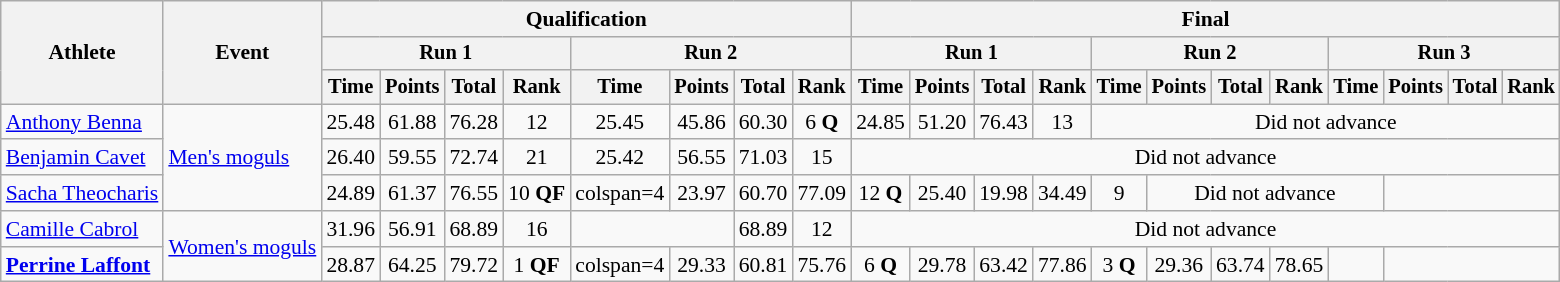<table class="wikitable" style="font-size:90%">
<tr>
<th rowspan=3>Athlete</th>
<th rowspan=3>Event</th>
<th colspan=8>Qualification</th>
<th colspan=12>Final</th>
</tr>
<tr style="font-size:95%">
<th colspan=4>Run 1</th>
<th colspan=4>Run 2</th>
<th colspan=4>Run 1</th>
<th colspan=4>Run 2</th>
<th colspan=4>Run 3</th>
</tr>
<tr style="font-size:95%">
<th>Time</th>
<th>Points</th>
<th>Total</th>
<th>Rank</th>
<th>Time</th>
<th>Points</th>
<th>Total</th>
<th>Rank</th>
<th>Time</th>
<th>Points</th>
<th>Total</th>
<th>Rank</th>
<th>Time</th>
<th>Points</th>
<th>Total</th>
<th>Rank</th>
<th>Time</th>
<th>Points</th>
<th>Total</th>
<th>Rank</th>
</tr>
<tr align=center>
<td align=left><a href='#'>Anthony Benna</a></td>
<td align="left" rowspan=3><a href='#'>Men's moguls</a></td>
<td>25.48</td>
<td>61.88</td>
<td>76.28</td>
<td>12</td>
<td>25.45</td>
<td>45.86</td>
<td>60.30</td>
<td>6 <strong>Q</strong></td>
<td>24.85</td>
<td>51.20</td>
<td>76.43</td>
<td>13</td>
<td colspan=8>Did not advance</td>
</tr>
<tr align=center>
<td align=left><a href='#'>Benjamin Cavet</a></td>
<td>26.40</td>
<td>59.55</td>
<td>72.74</td>
<td>21</td>
<td>25.42</td>
<td>56.55</td>
<td>71.03</td>
<td>15</td>
<td colspan=12>Did not advance</td>
</tr>
<tr align=center>
<td align=left><a href='#'>Sacha Theocharis</a></td>
<td>24.89</td>
<td>61.37</td>
<td>76.55</td>
<td>10 <strong>QF</strong></td>
<td>colspan=4 </td>
<td>23.97</td>
<td>60.70</td>
<td>77.09</td>
<td>12 <strong>Q</strong></td>
<td>25.40</td>
<td>19.98</td>
<td>34.49</td>
<td>9</td>
<td colspan=4>Did not advance</td>
</tr>
<tr align=center>
<td align=left><a href='#'>Camille Cabrol</a></td>
<td align="left" rowspan=2><a href='#'>Women's moguls</a></td>
<td>31.96</td>
<td>56.91</td>
<td>68.89</td>
<td>16</td>
<td colspan=2></td>
<td>68.89</td>
<td>12</td>
<td colspan=12>Did not advance</td>
</tr>
<tr align=center>
<td align=left><strong><a href='#'>Perrine Laffont</a></strong></td>
<td>28.87</td>
<td>64.25</td>
<td>79.72</td>
<td>1 <strong>QF</strong></td>
<td>colspan=4 </td>
<td>29.33</td>
<td>60.81</td>
<td>75.76</td>
<td>6 <strong>Q</strong></td>
<td>29.78</td>
<td>63.42</td>
<td>77.86</td>
<td>3 <strong>Q</strong></td>
<td>29.36</td>
<td>63.74</td>
<td>78.65</td>
<td></td>
</tr>
</table>
